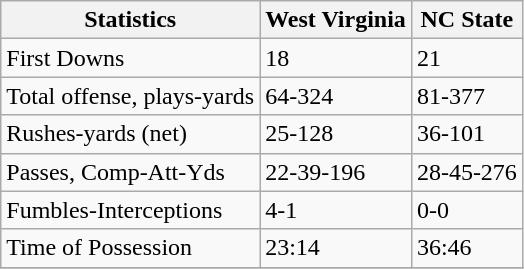<table class="wikitable">
<tr>
<th>Statistics</th>
<th>West Virginia</th>
<th>NC State</th>
</tr>
<tr>
<td>First Downs</td>
<td>18</td>
<td>21</td>
</tr>
<tr>
<td>Total offense, plays-yards</td>
<td>64-324</td>
<td>81-377</td>
</tr>
<tr>
<td>Rushes-yards (net)</td>
<td>25-128</td>
<td>36-101</td>
</tr>
<tr>
<td>Passes, Comp-Att-Yds</td>
<td>22-39-196</td>
<td>28-45-276</td>
</tr>
<tr>
<td>Fumbles-Interceptions</td>
<td>4-1</td>
<td>0-0</td>
</tr>
<tr>
<td>Time of Possession</td>
<td>23:14</td>
<td>36:46</td>
</tr>
<tr>
</tr>
</table>
